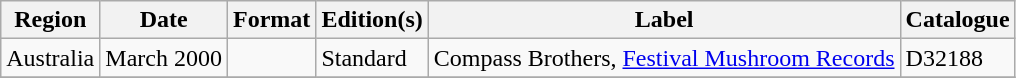<table class="wikitable plainrowheaders">
<tr>
<th scope="col">Region</th>
<th scope="col">Date</th>
<th scope="col">Format</th>
<th scope="col">Edition(s)</th>
<th scope="col">Label</th>
<th scope="col">Catalogue</th>
</tr>
<tr>
<td>Australia</td>
<td>March 2000</td>
<td></td>
<td>Standard</td>
<td>Compass Brothers, <a href='#'>Festival Mushroom Records</a></td>
<td>D32188</td>
</tr>
<tr>
</tr>
</table>
